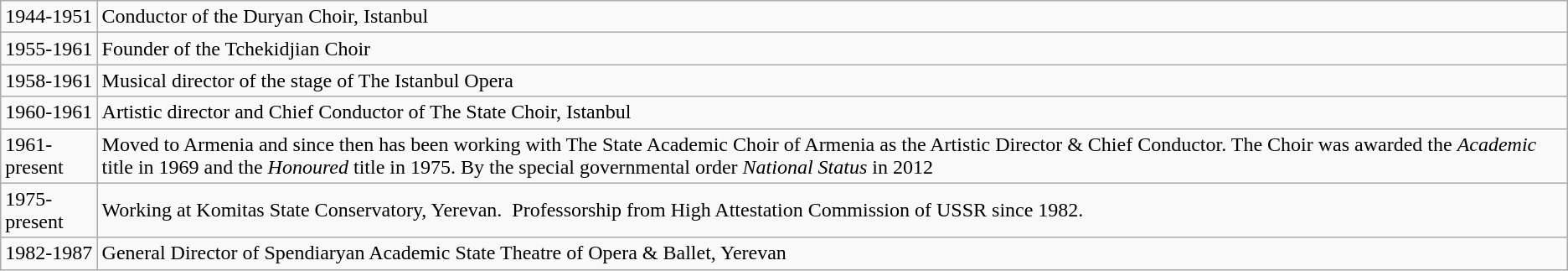<table class="wikitable">
<tr>
<td>1944-1951</td>
<td>Conductor of the Duryan Choir, Istanbul</td>
</tr>
<tr>
<td>1955-1961</td>
<td>Founder of the Tchekidjian Choir</td>
</tr>
<tr>
<td>1958-1961</td>
<td>Musical director of the stage of The Istanbul Opera</td>
</tr>
<tr>
<td>1960-1961</td>
<td>Artistic director and Chief Conductor of The State Choir, Istanbul</td>
</tr>
<tr>
<td>1961-present</td>
<td>Moved to Armenia and since then has been working with The State Academic Choir of Armenia as the Artistic Director & Chief Conductor. The Choir was awarded the <em>Academic</em> title in 1969 and the <em>Honoured</em> title in 1975. By the special governmental order <em>National Status</em> in 2012</td>
</tr>
<tr>
<td>1975-present</td>
<td>Working at Komitas State Conservatory, Yerevan.  Professorship from High Attestation Commission of USSR since 1982.</td>
</tr>
<tr>
<td>1982-1987</td>
<td>General Director of Spendiaryan Academic State Theatre of Opera & Ballet, Yerevan</td>
</tr>
</table>
